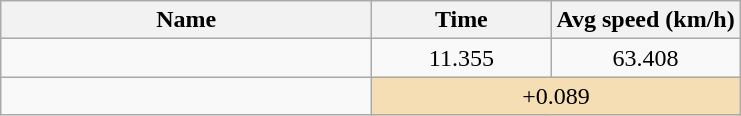<table class="wikitable" style="text-align:center;">
<tr>
<th style="width:15em">Name</th>
<th style="width:7em">Time</th>
<th>Avg speed (km/h)</th>
</tr>
<tr>
<td align=left></td>
<td>11.355</td>
<td>63.408</td>
</tr>
<tr>
<td align=left></td>
<td bgcolor=wheat colspan=2>+0.089</td>
</tr>
</table>
